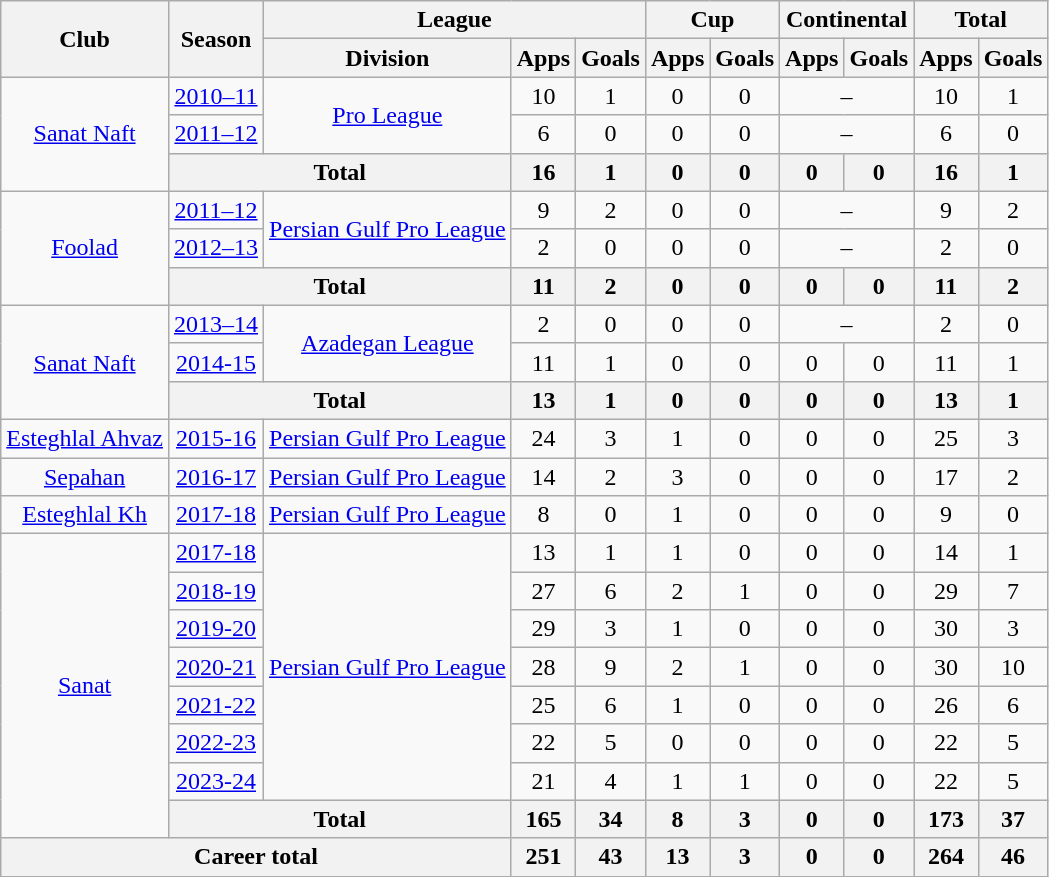<table class="wikitable" style="text-align:center">
<tr>
<th rowspan="2">Club</th>
<th rowspan="2">Season</th>
<th colspan="3">League</th>
<th colspan="2">Cup</th>
<th colspan="2">Continental</th>
<th colspan="2">Total</th>
</tr>
<tr>
<th>Division</th>
<th>Apps</th>
<th>Goals</th>
<th>Apps</th>
<th>Goals</th>
<th>Apps</th>
<th>Goals</th>
<th>Apps</th>
<th>Goals</th>
</tr>
<tr>
<td rowspan="3"><a href='#'>Sanat Naft</a></td>
<td><a href='#'>2010–11</a></td>
<td rowspan="2"><a href='#'>Pro League</a></td>
<td>10</td>
<td>1</td>
<td>0</td>
<td>0</td>
<td colspan="2">–</td>
<td>10</td>
<td>1</td>
</tr>
<tr>
<td><a href='#'>2011–12</a></td>
<td>6</td>
<td>0</td>
<td>0</td>
<td>0</td>
<td colspan="2">–</td>
<td>6</td>
<td>0</td>
</tr>
<tr>
<th colspan="2">Total</th>
<th>16</th>
<th>1</th>
<th>0</th>
<th>0</th>
<th>0</th>
<th>0</th>
<th>16</th>
<th>1</th>
</tr>
<tr>
<td rowspan="3"><a href='#'>Foolad</a></td>
<td><a href='#'>2011–12</a></td>
<td rowspan="2"><a href='#'>Persian Gulf Pro League</a></td>
<td>9</td>
<td>2</td>
<td>0</td>
<td>0</td>
<td colspan="2">–</td>
<td>9</td>
<td>2</td>
</tr>
<tr>
<td><a href='#'>2012–13</a></td>
<td>2</td>
<td>0</td>
<td>0</td>
<td>0</td>
<td colspan="2">–</td>
<td>2</td>
<td>0</td>
</tr>
<tr>
<th colspan=2>Total</th>
<th>11</th>
<th>2</th>
<th>0</th>
<th>0</th>
<th>0</th>
<th>0</th>
<th>11</th>
<th>2</th>
</tr>
<tr>
<td rowspan="3"><a href='#'>Sanat Naft</a></td>
<td><a href='#'>2013–14</a></td>
<td rowspan="2"><a href='#'>Azadegan League</a></td>
<td>2</td>
<td>0</td>
<td>0</td>
<td>0</td>
<td colspan="2">–</td>
<td>2</td>
<td>0</td>
</tr>
<tr>
<td><a href='#'>2014-15</a></td>
<td>11</td>
<td>1</td>
<td>0</td>
<td>0</td>
<td>0</td>
<td>0</td>
<td>11</td>
<td>1</td>
</tr>
<tr>
<th colspan="2">Total</th>
<th>13</th>
<th>1</th>
<th>0</th>
<th>0</th>
<th>0</th>
<th>0</th>
<th>13</th>
<th>1</th>
</tr>
<tr>
<td><a href='#'>Esteghlal Ahvaz</a></td>
<td><a href='#'>2015-16</a></td>
<td><a href='#'>Persian Gulf Pro League</a></td>
<td>24</td>
<td>3</td>
<td>1</td>
<td>0</td>
<td>0</td>
<td>0</td>
<td>25</td>
<td>3</td>
</tr>
<tr>
<td><a href='#'>Sepahan</a></td>
<td><a href='#'>2016-17</a></td>
<td><a href='#'>Persian Gulf Pro League</a></td>
<td>14</td>
<td>2</td>
<td>3</td>
<td>0</td>
<td>0</td>
<td>0</td>
<td>17</td>
<td>2</td>
</tr>
<tr>
<td><a href='#'>Esteghlal Kh</a></td>
<td><a href='#'>2017-18</a></td>
<td><a href='#'>Persian Gulf Pro League</a></td>
<td>8</td>
<td>0</td>
<td>1</td>
<td>0</td>
<td>0</td>
<td>0</td>
<td>9</td>
<td>0</td>
</tr>
<tr>
<td rowspan="8"><a href='#'>Sanat</a></td>
<td><a href='#'>2017-18</a></td>
<td rowspan="7"><a href='#'>Persian Gulf Pro League</a></td>
<td>13</td>
<td>1</td>
<td>1</td>
<td>0</td>
<td>0</td>
<td>0</td>
<td>14</td>
<td>1</td>
</tr>
<tr>
<td><a href='#'>2018-19</a></td>
<td>27</td>
<td>6</td>
<td>2</td>
<td>1</td>
<td>0</td>
<td>0</td>
<td>29</td>
<td>7</td>
</tr>
<tr>
<td><a href='#'>2019-20</a></td>
<td>29</td>
<td>3</td>
<td>1</td>
<td>0</td>
<td>0</td>
<td>0</td>
<td>30</td>
<td>3</td>
</tr>
<tr>
<td><a href='#'>2020-21</a></td>
<td>28</td>
<td>9</td>
<td>2</td>
<td>1</td>
<td>0</td>
<td>0</td>
<td>30</td>
<td>10</td>
</tr>
<tr>
<td><a href='#'>2021-22</a></td>
<td>25</td>
<td>6</td>
<td>1</td>
<td>0</td>
<td>0</td>
<td>0</td>
<td>26</td>
<td>6</td>
</tr>
<tr>
<td><a href='#'>2022-23</a></td>
<td>22</td>
<td>5</td>
<td>0</td>
<td>0</td>
<td>0</td>
<td>0</td>
<td>22</td>
<td>5</td>
</tr>
<tr>
<td><a href='#'>2023-24</a></td>
<td>21</td>
<td>4</td>
<td>1</td>
<td>1</td>
<td>0</td>
<td>0</td>
<td>22</td>
<td>5</td>
</tr>
<tr>
<th colspan=2>Total</th>
<th>165</th>
<th>34</th>
<th>8</th>
<th>3</th>
<th>0</th>
<th>0</th>
<th>173</th>
<th>37</th>
</tr>
<tr>
<th colspan="3">Career total</th>
<th>251</th>
<th>43</th>
<th>13</th>
<th>3</th>
<th>0</th>
<th>0</th>
<th>264</th>
<th>46</th>
</tr>
</table>
